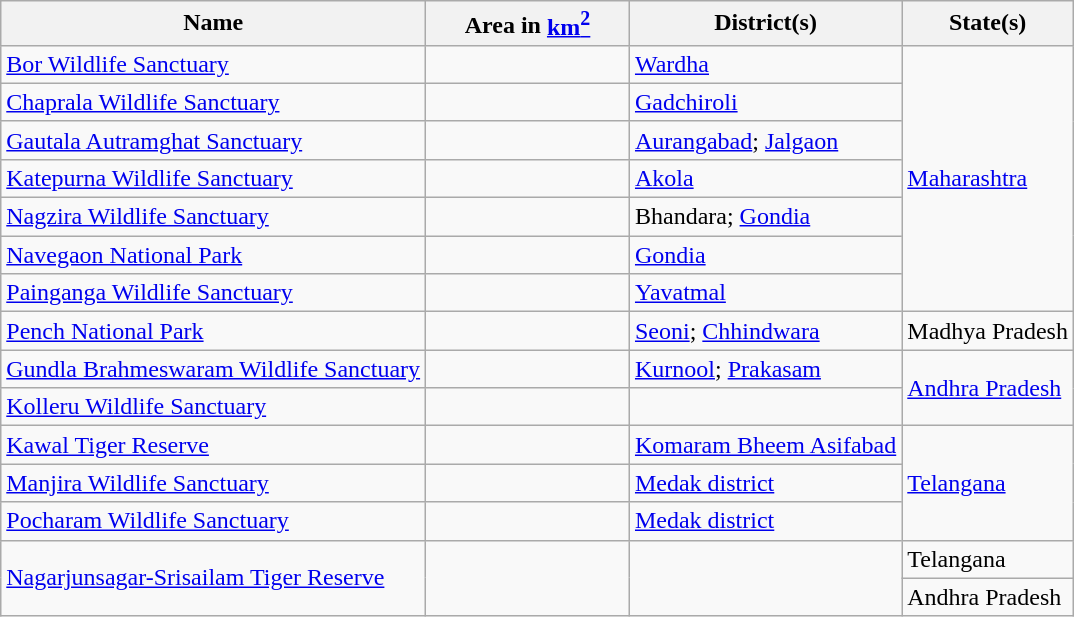<table class="wikitable sortable" col2center style="max-width:45em;">
<tr>
<th>Name</th>
<th scope="col" style="width: 19%;">Area in <a href='#'>km<sup>2</sup></a> </th>
<th>District(s)</th>
<th>State(s)</th>
</tr>
<tr>
<td><a href='#'>Bor Wildlife Sanctuary</a></td>
<td></td>
<td><a href='#'>Wardha</a></td>
<td rowspan=7><a href='#'>Maharashtra</a></td>
</tr>
<tr>
<td><a href='#'>Chaprala Wildlife Sanctuary</a></td>
<td></td>
<td><a href='#'>Gadchiroli</a></td>
</tr>
<tr>
<td><a href='#'>Gautala Autramghat Sanctuary</a></td>
<td></td>
<td><a href='#'>Aurangabad</a>; <a href='#'>Jalgaon</a></td>
</tr>
<tr>
<td><a href='#'>Katepurna Wildlife Sanctuary</a></td>
<td></td>
<td><a href='#'>Akola</a></td>
</tr>
<tr>
<td><a href='#'>Nagzira Wildlife Sanctuary</a></td>
<td></td>
<td>Bhandara; <a href='#'>Gondia</a></td>
</tr>
<tr>
<td><a href='#'>Navegaon National Park</a></td>
<td></td>
<td><a href='#'>Gondia</a></td>
</tr>
<tr>
<td><a href='#'>Painganga Wildlife Sanctuary</a></td>
<td></td>
<td><a href='#'>Yavatmal</a></td>
</tr>
<tr>
<td><a href='#'>Pench National Park</a></td>
<td></td>
<td><a href='#'>Seoni</a>; <a href='#'>Chhindwara</a></td>
<td>Madhya Pradesh</td>
</tr>
<tr>
<td><a href='#'>Gundla Brahmeswaram Wildlife Sanctuary</a></td>
<td></td>
<td><a href='#'>Kurnool</a>; <a href='#'>Prakasam</a></td>
<td rowspan=2><a href='#'>Andhra Pradesh</a></td>
</tr>
<tr>
<td><a href='#'>Kolleru Wildlife Sanctuary</a></td>
<td></td>
<td></td>
</tr>
<tr>
<td><a href='#'>Kawal Tiger Reserve</a></td>
<td></td>
<td><a href='#'>Komaram Bheem Asifabad</a></td>
<td rowspan=3><a href='#'>Telangana</a></td>
</tr>
<tr>
<td><a href='#'>Manjira Wildlife Sanctuary</a></td>
<td></td>
<td><a href='#'>Medak district</a></td>
</tr>
<tr>
<td><a href='#'>Pocharam Wildlife Sanctuary</a></td>
<td></td>
<td><a href='#'>Medak district</a></td>
</tr>
<tr>
<td rowspan=2><a href='#'>Nagarjunsagar-Srisailam Tiger Reserve</a></td>
<td rowspan=2></td>
<td rowspan=2></td>
<td>Telangana</td>
</tr>
<tr>
<td>Andhra Pradesh</td>
</tr>
</table>
